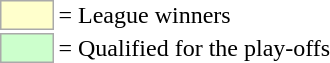<table>
<tr>
<td style="background-color:#ffffcc; border:1px solid #aaaaaa; width:2em;"></td>
<td>= League winners</td>
</tr>
<tr>
<td style="background-color:#ccffcc; border:1px solid #aaaaaa; width:2em;"></td>
<td>= Qualified for the play-offs</td>
</tr>
</table>
